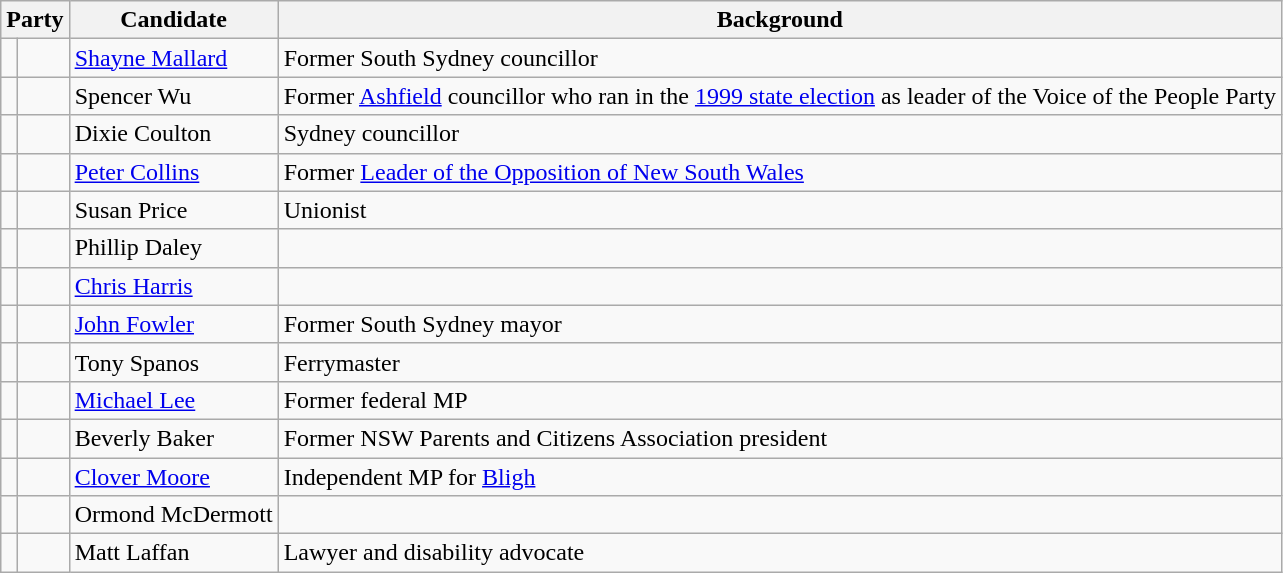<table class="wikitable">
<tr>
<th colspan="2">Party</th>
<th>Candidate</th>
<th>Background</th>
</tr>
<tr>
<td width="3pt" > </td>
<td></td>
<td><a href='#'>Shayne Mallard</a></td>
<td>Former South Sydney councillor</td>
</tr>
<tr>
<td width="3pt" > </td>
<td></td>
<td>Spencer Wu</td>
<td>Former <a href='#'>Ashfield</a> councillor who ran in the <a href='#'>1999 state election</a> as leader of the Voice of the People Party</td>
</tr>
<tr>
<td width="3pt" > </td>
<td></td>
<td>Dixie Coulton</td>
<td>Sydney councillor</td>
</tr>
<tr>
<td width="3pt" > </td>
<td></td>
<td><a href='#'>Peter Collins</a></td>
<td>Former <a href='#'>Leader of the Opposition of New South Wales</a></td>
</tr>
<tr>
<td width="3pt" > </td>
<td></td>
<td>Susan Price</td>
<td>Unionist</td>
</tr>
<tr>
<td width="3pt" > </td>
<td></td>
<td>Phillip Daley</td>
<td></td>
</tr>
<tr>
<td width="3pt" > </td>
<td></td>
<td><a href='#'>Chris Harris</a></td>
<td></td>
</tr>
<tr>
<td width="3pt" > </td>
<td></td>
<td><a href='#'>John Fowler</a></td>
<td>Former South Sydney mayor</td>
</tr>
<tr>
<td width="3pt" > </td>
<td></td>
<td>Tony Spanos</td>
<td>Ferrymaster</td>
</tr>
<tr>
<td width="3pt" > </td>
<td></td>
<td><a href='#'>Michael Lee</a></td>
<td>Former federal MP</td>
</tr>
<tr>
<td width="3pt" > </td>
<td></td>
<td>Beverly Baker</td>
<td>Former NSW Parents and Citizens Association president</td>
</tr>
<tr>
<td width="3pt" > </td>
<td></td>
<td><a href='#'>Clover Moore</a></td>
<td>Independent MP for <a href='#'>Bligh</a></td>
</tr>
<tr>
<td width="3pt" > </td>
<td></td>
<td>Ormond McDermott</td>
<td></td>
</tr>
<tr>
<td width="3pt" > </td>
<td></td>
<td>Matt Laffan</td>
<td>Lawyer and disability advocate</td>
</tr>
</table>
